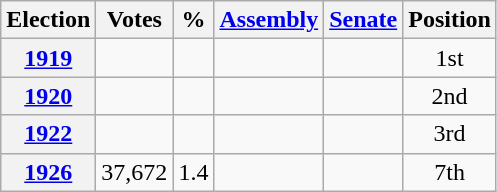<table class="wikitable" style="text-align:center">
<tr>
<th>Election</th>
<th><strong>Votes</strong></th>
<th>%</th>
<th><a href='#'>Assembly</a></th>
<th><a href='#'>Senate</a></th>
<th><strong>Position</strong></th>
</tr>
<tr>
<th><a href='#'>1919</a></th>
<td></td>
<td></td>
<td></td>
<td></td>
<td>1st</td>
</tr>
<tr>
<th><a href='#'>1920</a></th>
<td></td>
<td></td>
<td></td>
<td></td>
<td>2nd</td>
</tr>
<tr>
<th><a href='#'>1922</a></th>
<td></td>
<td></td>
<td></td>
<td></td>
<td>3rd</td>
</tr>
<tr>
<th><a href='#'>1926</a></th>
<td>37,672</td>
<td>1.4</td>
<td></td>
<td></td>
<td>7th</td>
</tr>
</table>
